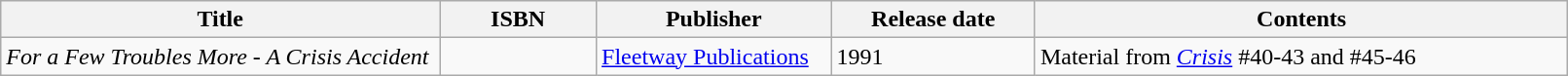<table class="wikitable" width="85%">
<tr>
<th width=28%>Title</th>
<th width=10%>ISBN</th>
<th width=15%>Publisher</th>
<th width=13%>Release date</th>
<th width=34%>Contents</th>
</tr>
<tr>
<td><em>For a Few Troubles More - A Crisis Accident</em></td>
<td></td>
<td><a href='#'>Fleetway Publications</a></td>
<td>1991</td>
<td>Material from <em><a href='#'>Crisis</a></em> #40-43 and #45-46</td>
</tr>
</table>
